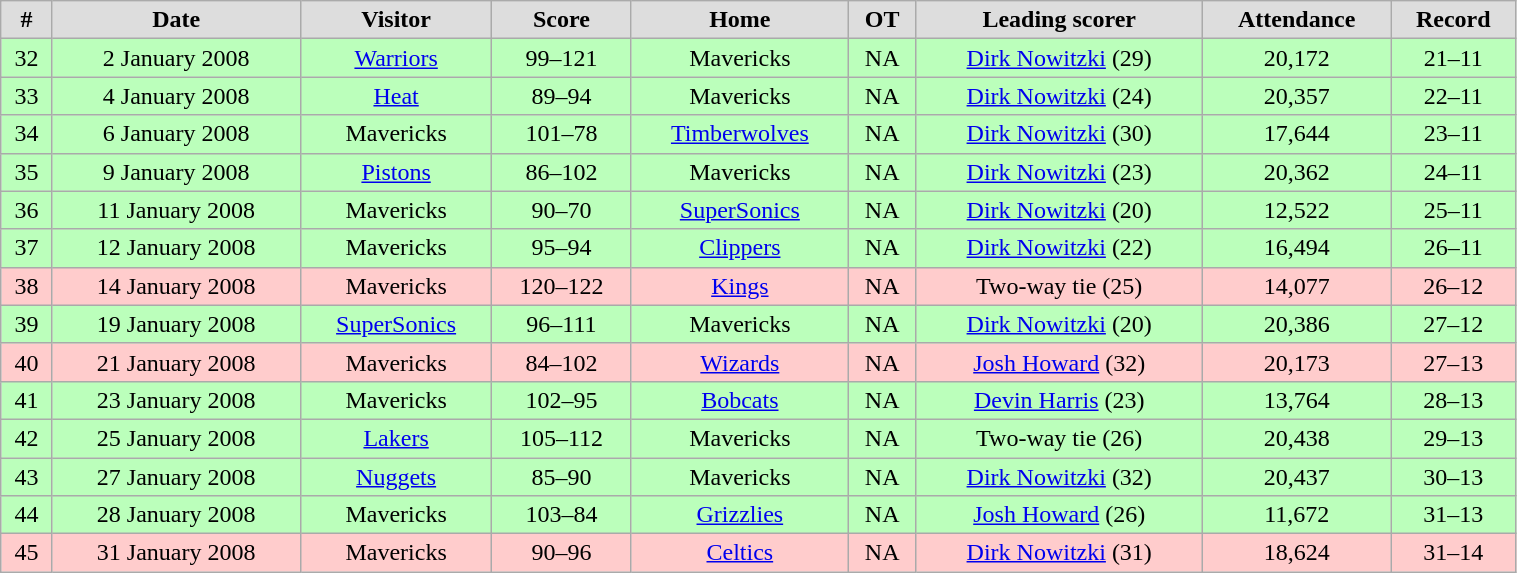<table class="wikitable" width="80%">
<tr align="center"  bgcolor="#dddddd">
<td><strong>#</strong></td>
<td><strong>Date</strong></td>
<td><strong>Visitor</strong></td>
<td><strong>Score</strong></td>
<td><strong>Home</strong></td>
<td><strong>OT</strong></td>
<td><strong>Leading scorer</strong></td>
<td><strong>Attendance</strong></td>
<td><strong>Record</strong></td>
</tr>
<tr align="center" bgcolor="#bbffbb">
<td>32</td>
<td>2 January 2008</td>
<td><a href='#'>Warriors</a></td>
<td>99–121</td>
<td>Mavericks</td>
<td>NA</td>
<td><a href='#'>Dirk Nowitzki</a> (29)</td>
<td>20,172</td>
<td>21–11</td>
</tr>
<tr align="center" bgcolor="#bbffbb">
<td>33</td>
<td>4 January 2008</td>
<td><a href='#'>Heat</a></td>
<td>89–94</td>
<td>Mavericks</td>
<td>NA</td>
<td><a href='#'>Dirk Nowitzki</a> (24)</td>
<td>20,357</td>
<td>22–11</td>
</tr>
<tr align="center" bgcolor="#bbffbb">
<td>34</td>
<td>6 January 2008</td>
<td>Mavericks</td>
<td>101–78</td>
<td><a href='#'>Timberwolves</a></td>
<td>NA</td>
<td><a href='#'>Dirk Nowitzki</a> (30)</td>
<td>17,644</td>
<td>23–11</td>
</tr>
<tr align="center" bgcolor="#bbffbb">
<td>35</td>
<td>9 January 2008</td>
<td><a href='#'>Pistons</a></td>
<td>86–102</td>
<td>Mavericks</td>
<td>NA</td>
<td><a href='#'>Dirk Nowitzki</a> (23)</td>
<td>20,362</td>
<td>24–11</td>
</tr>
<tr align="center" bgcolor="#bbffbb">
<td>36</td>
<td>11 January 2008</td>
<td>Mavericks</td>
<td>90–70</td>
<td><a href='#'>SuperSonics</a></td>
<td>NA</td>
<td><a href='#'>Dirk Nowitzki</a> (20)</td>
<td>12,522</td>
<td>25–11</td>
</tr>
<tr align="center" bgcolor="#bbffbb">
<td>37</td>
<td>12 January 2008</td>
<td>Mavericks</td>
<td>95–94</td>
<td><a href='#'>Clippers</a></td>
<td>NA</td>
<td><a href='#'>Dirk Nowitzki</a> (22)</td>
<td>16,494</td>
<td>26–11</td>
</tr>
<tr align="center" bgcolor="#ffcccc">
<td>38</td>
<td>14 January 2008</td>
<td>Mavericks</td>
<td>120–122</td>
<td><a href='#'>Kings</a></td>
<td>NA</td>
<td>Two-way tie (25)</td>
<td>14,077</td>
<td>26–12</td>
</tr>
<tr align="center" bgcolor="#bbffbb">
<td>39</td>
<td>19 January 2008</td>
<td><a href='#'>SuperSonics</a></td>
<td>96–111</td>
<td>Mavericks</td>
<td>NA</td>
<td><a href='#'>Dirk Nowitzki</a> (20)</td>
<td>20,386</td>
<td>27–12</td>
</tr>
<tr align="center" bgcolor="#ffcccc">
<td>40</td>
<td>21 January 2008</td>
<td>Mavericks</td>
<td>84–102</td>
<td><a href='#'>Wizards</a></td>
<td>NA</td>
<td><a href='#'>Josh Howard</a> (32)</td>
<td>20,173</td>
<td>27–13</td>
</tr>
<tr align="center" bgcolor="#bbffbb">
<td>41</td>
<td>23 January 2008</td>
<td>Mavericks</td>
<td>102–95</td>
<td><a href='#'>Bobcats</a></td>
<td>NA</td>
<td><a href='#'>Devin Harris</a> (23)</td>
<td>13,764</td>
<td>28–13</td>
</tr>
<tr align="center" bgcolor="#bbffbb">
<td>42</td>
<td>25 January 2008</td>
<td><a href='#'>Lakers</a></td>
<td>105–112</td>
<td>Mavericks</td>
<td>NA</td>
<td>Two-way tie (26)</td>
<td>20,438</td>
<td>29–13</td>
</tr>
<tr align="center" bgcolor="#bbffbb">
<td>43</td>
<td>27 January 2008</td>
<td><a href='#'>Nuggets</a></td>
<td>85–90</td>
<td>Mavericks</td>
<td>NA</td>
<td><a href='#'>Dirk Nowitzki</a> (32)</td>
<td>20,437</td>
<td>30–13</td>
</tr>
<tr align="center" bgcolor="#bbffbb">
<td>44</td>
<td>28 January 2008</td>
<td>Mavericks</td>
<td>103–84</td>
<td><a href='#'>Grizzlies</a></td>
<td>NA</td>
<td><a href='#'>Josh Howard</a> (26)</td>
<td>11,672</td>
<td>31–13</td>
</tr>
<tr align="center" bgcolor="#ffcccc">
<td>45</td>
<td>31 January 2008</td>
<td>Mavericks</td>
<td>90–96</td>
<td><a href='#'>Celtics</a></td>
<td>NA</td>
<td><a href='#'>Dirk Nowitzki</a> (31)</td>
<td>18,624</td>
<td>31–14</td>
</tr>
</table>
